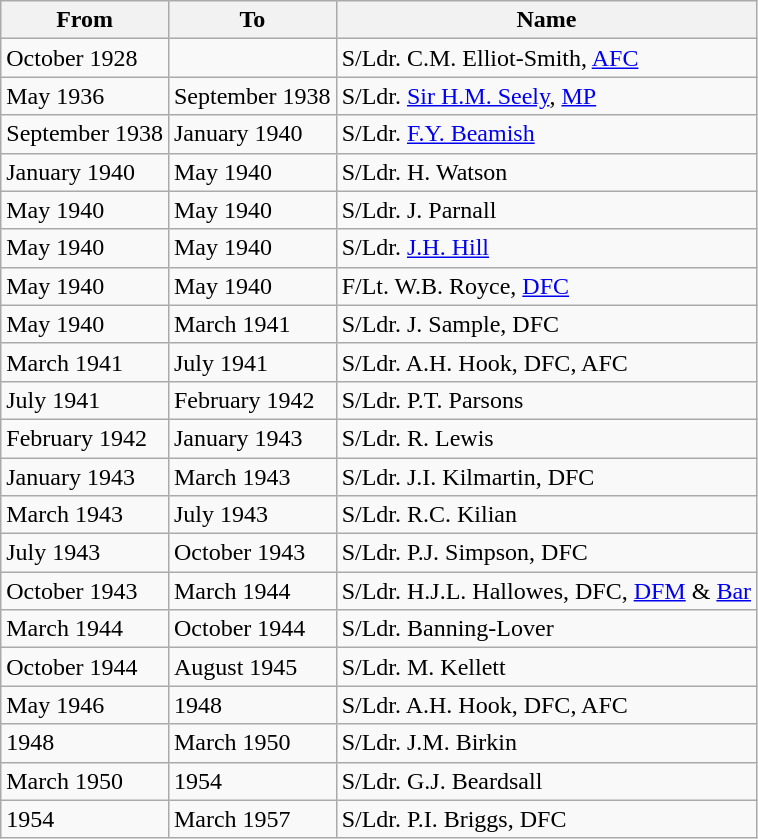<table class="wikitable">
<tr>
<th>From</th>
<th>To</th>
<th>Name</th>
</tr>
<tr>
<td>October 1928</td>
<td></td>
<td>S/Ldr. C.M. Elliot-Smith, <a href='#'>AFC</a></td>
</tr>
<tr>
<td>May 1936</td>
<td>September 1938</td>
<td>S/Ldr. <a href='#'>Sir H.M. Seely</a>, <a href='#'>MP</a></td>
</tr>
<tr>
<td>September 1938</td>
<td>January 1940</td>
<td>S/Ldr. <a href='#'>F.Y. Beamish</a></td>
</tr>
<tr>
<td>January 1940</td>
<td>May 1940</td>
<td>S/Ldr. H. Watson</td>
</tr>
<tr>
<td>May 1940</td>
<td>May 1940</td>
<td>S/Ldr. J. Parnall</td>
</tr>
<tr>
<td>May 1940</td>
<td>May 1940</td>
<td>S/Ldr. <a href='#'>J.H. Hill</a></td>
</tr>
<tr>
<td>May 1940</td>
<td>May 1940</td>
<td>F/Lt. W.B. Royce, <a href='#'>DFC</a></td>
</tr>
<tr>
<td>May 1940</td>
<td>March 1941</td>
<td>S/Ldr. J. Sample, DFC</td>
</tr>
<tr>
<td>March 1941</td>
<td>July 1941</td>
<td>S/Ldr. A.H. Hook, DFC, AFC</td>
</tr>
<tr>
<td>July 1941</td>
<td>February 1942</td>
<td>S/Ldr. P.T. Parsons</td>
</tr>
<tr>
<td>February 1942</td>
<td>January 1943</td>
<td>S/Ldr. R. Lewis</td>
</tr>
<tr>
<td>January 1943</td>
<td>March 1943</td>
<td>S/Ldr. J.I. Kilmartin, DFC</td>
</tr>
<tr>
<td>March 1943</td>
<td>July 1943</td>
<td>S/Ldr. R.C. Kilian</td>
</tr>
<tr>
<td>July 1943</td>
<td>October 1943</td>
<td>S/Ldr. P.J. Simpson, DFC</td>
</tr>
<tr>
<td>October 1943</td>
<td>March 1944</td>
<td>S/Ldr. H.J.L. Hallowes, DFC, <a href='#'>DFM</a> & <a href='#'>Bar</a></td>
</tr>
<tr>
<td>March 1944</td>
<td>October 1944</td>
<td>S/Ldr. Banning-Lover</td>
</tr>
<tr>
<td>October 1944</td>
<td>August 1945</td>
<td>S/Ldr. M. Kellett</td>
</tr>
<tr>
<td>May 1946</td>
<td>1948</td>
<td>S/Ldr. A.H. Hook, DFC, AFC</td>
</tr>
<tr>
<td>1948</td>
<td>March 1950</td>
<td>S/Ldr. J.M. Birkin</td>
</tr>
<tr>
<td>March 1950</td>
<td>1954</td>
<td>S/Ldr. G.J. Beardsall</td>
</tr>
<tr>
<td>1954</td>
<td>March 1957</td>
<td>S/Ldr. P.I. Briggs, DFC</td>
</tr>
</table>
